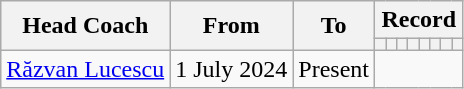<table class="wikitable" style="text-align: left">
<tr>
<th rowspan=2>Head Coach</th>
<th rowspan=2>From</th>
<th rowspan=2>To</th>
<th colspan=8>Record</th>
</tr>
<tr>
<th></th>
<th></th>
<th></th>
<th></th>
<th></th>
<th></th>
<th></th>
<th></th>
</tr>
<tr>
<td> <a href='#'>Răzvan Lucescu</a></td>
<td>1 July 2024</td>
<td>Present<br></td>
</tr>
</table>
